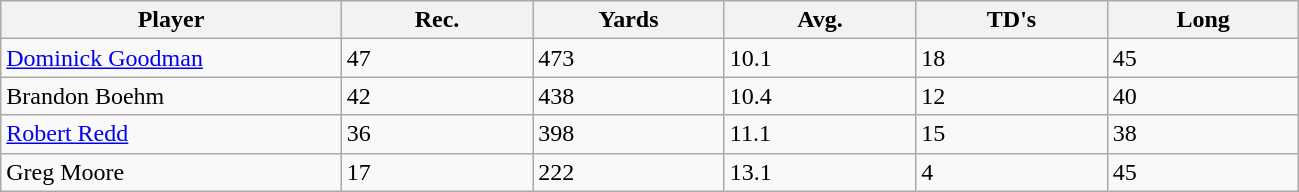<table class="wikitable sortable">
<tr>
<th bgcolor="#DDDDFF" width="16%">Player</th>
<th bgcolor="#DDDDFF" width="9%">Rec.</th>
<th bgcolor="#DDDDFF" width="9%">Yards</th>
<th bgcolor="#DDDDFF" width="9%">Avg.</th>
<th bgcolor="#DDDDFF" width="9%">TD's</th>
<th bgcolor="#DDDDFF" width="9%">Long</th>
</tr>
<tr>
<td><a href='#'>Dominick Goodman</a></td>
<td>47</td>
<td>473</td>
<td>10.1</td>
<td>18</td>
<td>45</td>
</tr>
<tr>
<td>Brandon Boehm</td>
<td>42</td>
<td>438</td>
<td>10.4</td>
<td>12</td>
<td>40</td>
</tr>
<tr>
<td><a href='#'>Robert Redd</a></td>
<td>36</td>
<td>398</td>
<td>11.1</td>
<td>15</td>
<td>38</td>
</tr>
<tr>
<td>Greg Moore</td>
<td>17</td>
<td>222</td>
<td>13.1</td>
<td>4</td>
<td>45</td>
</tr>
</table>
